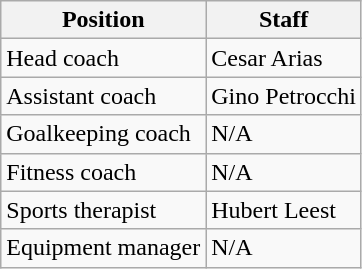<table class=wikitable>
<tr>
<th>Position</th>
<th>Staff</th>
</tr>
<tr>
<td>Head coach</td>
<td> Cesar Arias</td>
</tr>
<tr>
<td>Assistant coach</td>
<td> Gino Petrocchi</td>
</tr>
<tr>
<td>Goalkeeping coach</td>
<td> N/A</td>
</tr>
<tr>
<td>Fitness coach</td>
<td> N/A</td>
</tr>
<tr>
<td>Sports therapist</td>
<td> Hubert Leest</td>
</tr>
<tr>
<td>Equipment manager</td>
<td> N/A</td>
</tr>
</table>
